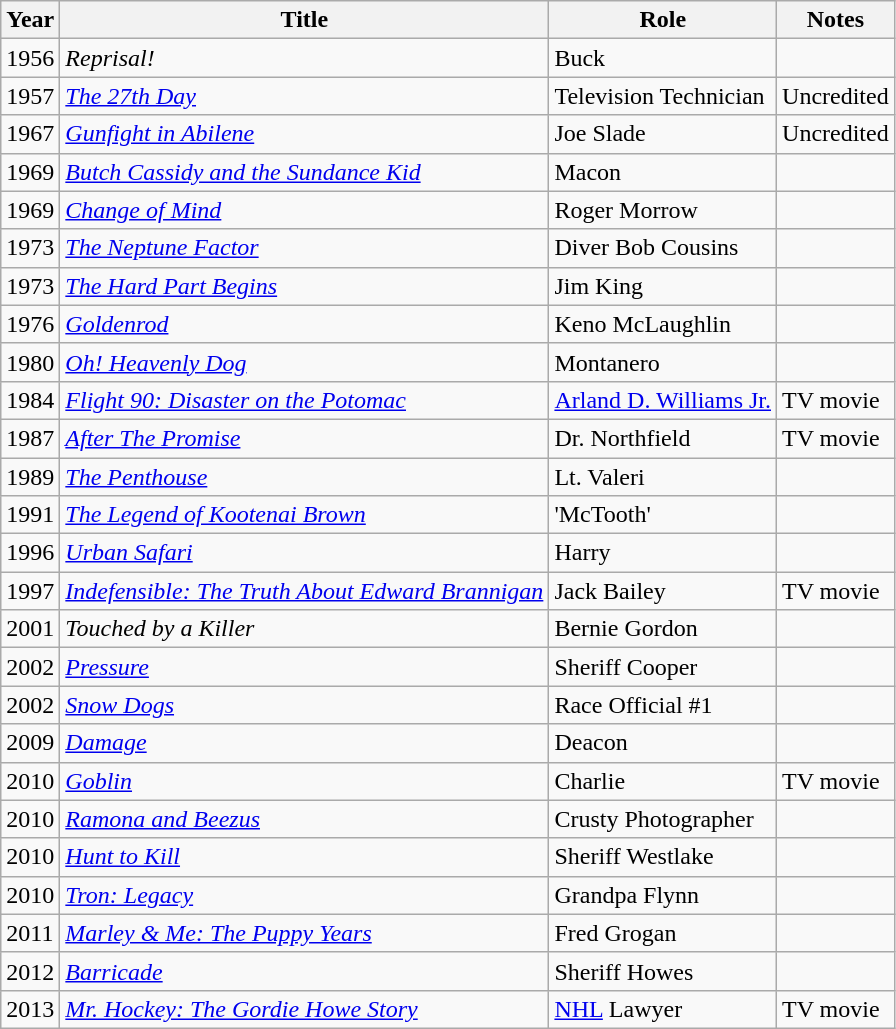<table class="wikitable sortable">
<tr>
<th>Year</th>
<th>Title</th>
<th>Role</th>
<th>Notes</th>
</tr>
<tr>
<td>1956</td>
<td><em>Reprisal!</em></td>
<td>Buck</td>
<td></td>
</tr>
<tr>
<td>1957</td>
<td data-sort-value="27th Day, The"><em><a href='#'>The 27th Day</a></em></td>
<td>Television Technician</td>
<td>Uncredited</td>
</tr>
<tr>
<td>1967</td>
<td><em><a href='#'>Gunfight in Abilene</a></em></td>
<td>Joe Slade</td>
<td>Uncredited</td>
</tr>
<tr>
<td>1969</td>
<td><em><a href='#'>Butch Cassidy and the Sundance Kid</a></em></td>
<td>Macon</td>
<td></td>
</tr>
<tr>
<td>1969</td>
<td><em><a href='#'>Change of Mind</a></em></td>
<td>Roger Morrow</td>
<td></td>
</tr>
<tr>
<td>1973</td>
<td data-sort-value="Neptune Factor, The"><em><a href='#'>The Neptune Factor</a></em></td>
<td>Diver Bob Cousins</td>
<td></td>
</tr>
<tr>
<td>1973</td>
<td data-sort-value="Hard Part Begins, The"><em><a href='#'>The Hard Part Begins</a></em></td>
<td>Jim King</td>
<td></td>
</tr>
<tr>
<td>1976</td>
<td><em><a href='#'>Goldenrod</a></em></td>
<td>Keno McLaughlin</td>
<td></td>
</tr>
<tr>
<td>1980</td>
<td><em><a href='#'>Oh! Heavenly Dog</a></em></td>
<td>Montanero</td>
<td></td>
</tr>
<tr>
<td>1984</td>
<td><em><a href='#'>Flight 90: Disaster on the Potomac</a></em></td>
<td><a href='#'>Arland D. Williams Jr.</a></td>
<td>TV movie</td>
</tr>
<tr>
<td>1987</td>
<td><em><a href='#'>After The Promise</a></em></td>
<td>Dr. Northfield</td>
<td>TV movie</td>
</tr>
<tr>
<td>1989</td>
<td data-sort-value="Penthouse, The"><em><a href='#'>The Penthouse</a></em></td>
<td>Lt. Valeri</td>
<td></td>
</tr>
<tr>
<td>1991</td>
<td data-sort-value="Legend of Kootenai Brown, The"><em><a href='#'>The Legend of Kootenai Brown</a></em></td>
<td>'McTooth'</td>
<td></td>
</tr>
<tr>
<td>1996</td>
<td><em><a href='#'>Urban Safari</a></em></td>
<td>Harry</td>
<td></td>
</tr>
<tr>
<td>1997</td>
<td><em><a href='#'>Indefensible: The Truth About Edward Brannigan</a></em></td>
<td>Jack Bailey</td>
<td>TV movie</td>
</tr>
<tr>
<td>2001</td>
<td><em>Touched by a Killer</em></td>
<td>Bernie Gordon</td>
<td></td>
</tr>
<tr>
<td>2002</td>
<td><em><a href='#'>Pressure</a></em></td>
<td>Sheriff Cooper</td>
<td></td>
</tr>
<tr>
<td>2002</td>
<td><em><a href='#'>Snow Dogs</a></em></td>
<td>Race Official #1</td>
<td></td>
</tr>
<tr>
<td>2009</td>
<td><em><a href='#'>Damage</a></em></td>
<td>Deacon</td>
<td></td>
</tr>
<tr>
<td>2010</td>
<td><em><a href='#'>Goblin</a></em></td>
<td>Charlie</td>
<td>TV movie</td>
</tr>
<tr>
<td>2010</td>
<td><em><a href='#'>Ramona and Beezus</a></em></td>
<td>Crusty Photographer</td>
<td></td>
</tr>
<tr>
<td>2010</td>
<td><em><a href='#'>Hunt to Kill</a></em></td>
<td>Sheriff Westlake</td>
<td></td>
</tr>
<tr>
<td>2010</td>
<td><em><a href='#'>Tron: Legacy</a></em></td>
<td>Grandpa Flynn</td>
<td></td>
</tr>
<tr>
<td>2011</td>
<td><em><a href='#'>Marley & Me: The Puppy Years</a></em></td>
<td>Fred Grogan</td>
<td></td>
</tr>
<tr>
<td>2012</td>
<td><em><a href='#'>Barricade</a></em></td>
<td>Sheriff Howes</td>
<td></td>
</tr>
<tr>
<td>2013</td>
<td><em><a href='#'>Mr. Hockey: The Gordie Howe Story</a></em></td>
<td><a href='#'>NHL</a> Lawyer</td>
<td>TV movie</td>
</tr>
</table>
